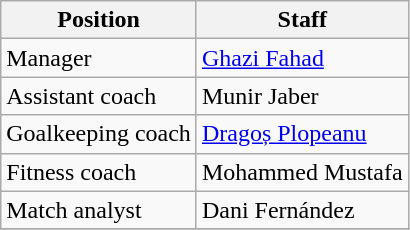<table class="wikitable">
<tr>
<th>Position</th>
<th>Staff</th>
</tr>
<tr>
<td>Manager</td>
<td> <a href='#'>Ghazi Fahad</a></td>
</tr>
<tr>
<td>Assistant coach</td>
<td> Munir Jaber</td>
</tr>
<tr>
<td>Goalkeeping coach</td>
<td> <a href='#'>Dragoș Plopeanu</a></td>
</tr>
<tr>
<td>Fitness coach</td>
<td> Mohammed Mustafa</td>
</tr>
<tr>
<td>Match analyst</td>
<td> Dani Fernández</td>
</tr>
<tr>
</tr>
</table>
